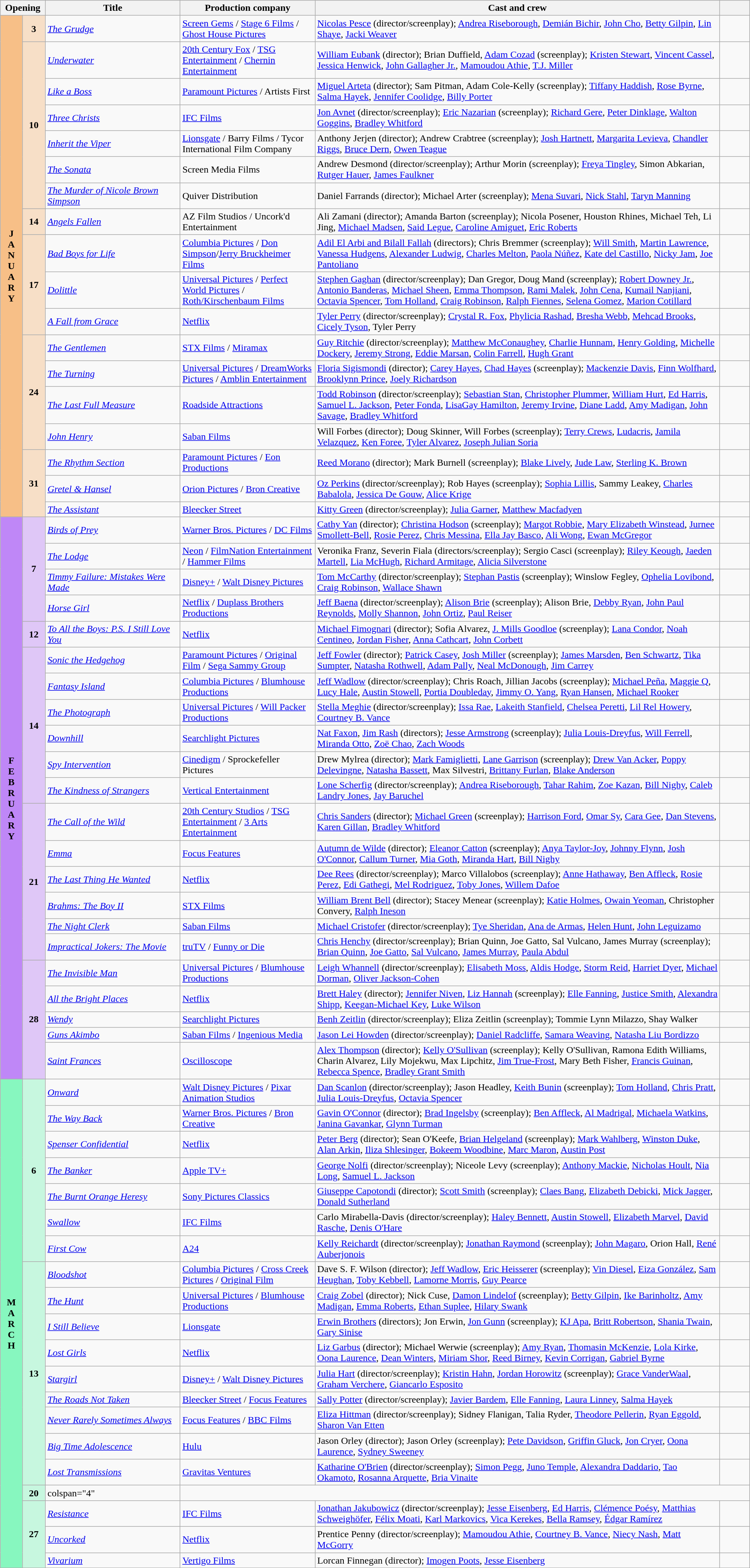<table class="wikitable sortable">
<tr>
<th colspan="2" style="width:6%">Opening</th>
<th style="width:18%">Title</th>
<th style="width:18%">Production company</th>
<th>Cast and crew</th>
<th style="width:4%;"  class="unsortable"></th>
</tr>
<tr>
<th rowspan="18" style="text-align:center; background:#f7bf87">J<br>A<br>N<br>U<br>A<br>R<br>Y</th>
<td style="text-align:center; background:#f7dfc7"><strong>3</strong></td>
<td><em><a href='#'>The Grudge</a></em></td>
<td><a href='#'>Screen Gems</a> / <a href='#'>Stage 6 Films</a> / <a href='#'>Ghost House Pictures</a></td>
<td><a href='#'>Nicolas Pesce</a> (director/screenplay); <a href='#'>Andrea Riseborough</a>, <a href='#'>Demián Bichir</a>, <a href='#'>John Cho</a>, <a href='#'>Betty Gilpin</a>, <a href='#'>Lin Shaye</a>, <a href='#'>Jacki Weaver</a></td>
<td style="text-align:center;"></td>
</tr>
<tr>
<td rowspan="6" style="text-align:center; background:#f7dfc7"><strong>10</strong></td>
<td><em><a href='#'>Underwater</a></em></td>
<td><a href='#'>20th Century Fox</a> / <a href='#'>TSG Entertainment</a> / <a href='#'>Chernin Entertainment</a></td>
<td><a href='#'>William Eubank</a> (director); Brian Duffield, <a href='#'>Adam Cozad</a> (screenplay); <a href='#'>Kristen Stewart</a>, <a href='#'>Vincent Cassel</a>, <a href='#'>Jessica Henwick</a>, <a href='#'>John Gallagher Jr.</a>, <a href='#'>Mamoudou Athie</a>, <a href='#'>T.J. Miller</a></td>
<td style="text-align:center;"></td>
</tr>
<tr>
<td><em><a href='#'>Like a Boss</a></em></td>
<td><a href='#'>Paramount Pictures</a> / Artists First</td>
<td><a href='#'>Miguel Arteta</a> (director); Sam Pitman, Adam Cole-Kelly (screenplay); <a href='#'>Tiffany Haddish</a>, <a href='#'>Rose Byrne</a>, <a href='#'>Salma Hayek</a>, <a href='#'>Jennifer Coolidge</a>, <a href='#'>Billy Porter</a></td>
<td style="text-align:center;"></td>
</tr>
<tr>
<td><em><a href='#'>Three Christs</a></em></td>
<td><a href='#'>IFC Films</a></td>
<td><a href='#'>Jon Avnet</a> (director/screenplay); <a href='#'>Eric Nazarian</a> (screenplay); <a href='#'>Richard Gere</a>, <a href='#'>Peter Dinklage</a>, <a href='#'>Walton Goggins</a>, <a href='#'>Bradley Whitford</a></td>
<td></td>
</tr>
<tr>
<td><em><a href='#'>Inherit the Viper</a></em></td>
<td><a href='#'>Lionsgate</a> / Barry Films / Tycor International Film Company</td>
<td>Anthony Jerjen (director); Andrew Crabtree (screenplay); <a href='#'>Josh Hartnett</a>, <a href='#'>Margarita Levieva</a>, <a href='#'>Chandler Riggs</a>, <a href='#'>Bruce Dern</a>, <a href='#'>Owen Teague</a></td>
<td style="text-align:center;"></td>
</tr>
<tr>
<td><em><a href='#'>The Sonata</a></em></td>
<td>Screen Media Films</td>
<td>Andrew Desmond (director/screenplay); Arthur Morin (screenplay); <a href='#'>Freya Tingley</a>, Simon Abkarian, <a href='#'>Rutger Hauer</a>, <a href='#'>James Faulkner</a></td>
<td style="text-align:center;"></td>
</tr>
<tr>
<td><em><a href='#'>The Murder of Nicole Brown Simpson</a></em></td>
<td>Quiver Distribution</td>
<td>Daniel Farrands (director); Michael Arter (screenplay); <a href='#'>Mena Suvari</a>, <a href='#'>Nick Stahl</a>, <a href='#'>Taryn Manning</a></td>
<td style="text-align:center;"></td>
</tr>
<tr>
<th style="text-align:center; background:#f7dfc7"><strong>14</strong></th>
<td><em><a href='#'>Angels Fallen</a></em></td>
<td>AZ Film Studios / Uncork'd Entertainment</td>
<td>Ali Zamani (director); Amanda Barton (screenplay); Nicola Posener, Houston Rhines, Michael Teh, Li Jing, <a href='#'>Michael Madsen</a>, <a href='#'>Said Legue</a>, <a href='#'>Caroline Amiguet</a>, <a href='#'>Eric Roberts</a></td>
<td></td>
</tr>
<tr>
<td rowspan="3" style="text-align:center; background:#f7dfc7"><strong>17</strong></td>
<td><em><a href='#'>Bad Boys for Life</a></em></td>
<td><a href='#'>Columbia Pictures</a> / <a href='#'>Don Simpson</a>/<a href='#'>Jerry Bruckheimer Films</a></td>
<td><a href='#'>Adil El Arbi and Bilall Fallah</a> (directors); Chris Bremmer (screenplay); <a href='#'>Will Smith</a>, <a href='#'>Martin Lawrence</a>, <a href='#'>Vanessa Hudgens</a>, <a href='#'>Alexander Ludwig</a>, <a href='#'>Charles Melton</a>, <a href='#'>Paola Núñez</a>, <a href='#'>Kate del Castillo</a>, <a href='#'>Nicky Jam</a>, <a href='#'>Joe Pantoliano</a></td>
<td style="text-align:center;"></td>
</tr>
<tr>
<td><em><a href='#'>Dolittle</a></em></td>
<td><a href='#'>Universal Pictures</a> / <a href='#'>Perfect World Pictures</a> / <a href='#'>Roth/Kirschenbaum Films</a></td>
<td><a href='#'>Stephen Gaghan</a> (director/screenplay); Dan Gregor, Doug Mand (screenplay); <a href='#'>Robert Downey Jr.</a>, <a href='#'>Antonio Banderas</a>, <a href='#'>Michael Sheen</a>, <a href='#'>Emma Thompson</a>, <a href='#'>Rami Malek</a>, <a href='#'>John Cena</a>, <a href='#'>Kumail Nanjiani</a>, <a href='#'>Octavia Spencer</a>, <a href='#'>Tom Holland</a>, <a href='#'>Craig Robinson</a>, <a href='#'>Ralph Fiennes</a>, <a href='#'>Selena Gomez</a>, <a href='#'>Marion Cotillard</a></td>
<td style="text-align:center;"></td>
</tr>
<tr>
<td><em><a href='#'>A Fall from Grace</a></em></td>
<td><a href='#'>Netflix</a></td>
<td><a href='#'>Tyler Perry</a> (director/screenplay); <a href='#'>Crystal R. Fox</a>, <a href='#'>Phylicia Rashad</a>, <a href='#'>Bresha Webb</a>, <a href='#'>Mehcad Brooks</a>, <a href='#'>Cicely Tyson</a>, Tyler Perry</td>
<td style="text-align:center;"></td>
</tr>
<tr>
<td rowspan="4" style="text-align:center; background:#f7dfc7"><strong>24</strong></td>
<td><em><a href='#'>The Gentlemen</a></em></td>
<td><a href='#'>STX Films</a> / <a href='#'>Miramax</a></td>
<td><a href='#'>Guy Ritchie</a> (director/screenplay); <a href='#'>Matthew McConaughey</a>, <a href='#'>Charlie Hunnam</a>, <a href='#'>Henry Golding</a>, <a href='#'>Michelle Dockery</a>, <a href='#'>Jeremy Strong</a>, <a href='#'>Eddie Marsan</a>, <a href='#'>Colin Farrell</a>, <a href='#'>Hugh Grant</a></td>
<td style="text-align:center;"></td>
</tr>
<tr>
<td><em><a href='#'>The Turning</a></em></td>
<td><a href='#'>Universal Pictures</a> / <a href='#'>DreamWorks Pictures</a> / <a href='#'>Amblin Entertainment</a></td>
<td><a href='#'>Floria Sigismondi</a> (director); <a href='#'>Carey Hayes</a>, <a href='#'>Chad Hayes</a> (screenplay); <a href='#'>Mackenzie Davis</a>, <a href='#'>Finn Wolfhard</a>, <a href='#'>Brooklynn Prince</a>, <a href='#'>Joely Richardson</a></td>
<td style="text-align:center;"></td>
</tr>
<tr>
<td><em><a href='#'>The Last Full Measure</a></em></td>
<td><a href='#'>Roadside Attractions</a></td>
<td><a href='#'>Todd Robinson</a> (director/screenplay); <a href='#'>Sebastian Stan</a>, <a href='#'>Christopher Plummer</a>, <a href='#'>William Hurt</a>, <a href='#'>Ed Harris</a>, <a href='#'>Samuel L. Jackson</a>, <a href='#'>Peter Fonda</a>, <a href='#'>LisaGay Hamilton</a>, <a href='#'>Jeremy Irvine</a>, <a href='#'>Diane Ladd</a>, <a href='#'>Amy Madigan</a>, <a href='#'>John Savage</a>, <a href='#'>Bradley Whitford</a></td>
<td style="text-align:center;"></td>
</tr>
<tr>
<td><em><a href='#'>John Henry</a></em></td>
<td><a href='#'>Saban Films</a></td>
<td>Will Forbes (director); Doug Skinner, Will Forbes (screenplay); <a href='#'>Terry Crews</a>, <a href='#'>Ludacris</a>, <a href='#'>Jamila Velazquez</a>, <a href='#'>Ken Foree</a>, <a href='#'>Tyler Alvarez</a>, <a href='#'>Joseph Julian Soria</a></td>
<td style="text-align:center;"></td>
</tr>
<tr>
<td rowspan="3" style="text-align:center; background:#f7dfc7"><strong>31</strong></td>
<td><em><a href='#'>The Rhythm Section</a></em></td>
<td><a href='#'>Paramount Pictures</a> / <a href='#'>Eon Productions</a></td>
<td><a href='#'>Reed Morano</a> (director); Mark Burnell (screenplay); <a href='#'>Blake Lively</a>, <a href='#'>Jude Law</a>, <a href='#'>Sterling K. Brown</a></td>
<td style="text-align:center;"></td>
</tr>
<tr>
<td><em><a href='#'>Gretel & Hansel</a></em></td>
<td><a href='#'>Orion Pictures</a> / <a href='#'>Bron Creative</a></td>
<td><a href='#'>Oz Perkins</a> (director/screenplay); Rob Hayes (screenplay); <a href='#'>Sophia Lillis</a>, Sammy Leakey, <a href='#'>Charles Babalola</a>, <a href='#'>Jessica De Gouw</a>, <a href='#'>Alice Krige</a></td>
<td style="text-align:center;"></td>
</tr>
<tr>
<td><em><a href='#'>The Assistant</a></em></td>
<td><a href='#'>Bleecker Street</a></td>
<td><a href='#'>Kitty Green</a> (director/screenplay); <a href='#'>Julia Garner</a>, <a href='#'>Matthew Macfadyen</a></td>
<td style="text-align:center;"></td>
</tr>
<tr>
<th rowspan="22" style="text-align:center; background:#bf87f7">F<br>E<br>B<br>R<br>U<br>A<br>R<br>Y</th>
<td rowspan="4" style="text-align:center; background:#dfc7f7"><strong>7</strong></td>
<td><em><a href='#'>Birds of Prey</a></em></td>
<td><a href='#'>Warner Bros. Pictures</a> / <a href='#'>DC Films</a></td>
<td><a href='#'>Cathy Yan</a> (director); <a href='#'>Christina Hodson</a> (screenplay); <a href='#'>Margot Robbie</a>, <a href='#'>Mary Elizabeth Winstead</a>, <a href='#'>Jurnee Smollett-Bell</a>, <a href='#'>Rosie Perez</a>, <a href='#'>Chris Messina</a>, <a href='#'>Ella Jay Basco</a>, <a href='#'>Ali Wong</a>, <a href='#'>Ewan McGregor</a></td>
<td style="text-align:center;"></td>
</tr>
<tr>
<td><em><a href='#'>The Lodge</a></em></td>
<td><a href='#'>Neon</a> / <a href='#'>FilmNation Entertainment</a> / <a href='#'>Hammer Films</a></td>
<td>Veronika Franz, Severin Fiala (directors/screenplay); Sergio Casci (screenplay); <a href='#'>Riley Keough</a>, <a href='#'>Jaeden Martell</a>, <a href='#'>Lia McHugh</a>, <a href='#'>Richard Armitage</a>, <a href='#'>Alicia Silverstone</a></td>
<td style="text-align:center;"></td>
</tr>
<tr>
<td><em><a href='#'>Timmy Failure: Mistakes Were Made</a></em></td>
<td><a href='#'>Disney+</a> / <a href='#'>Walt Disney Pictures</a></td>
<td><a href='#'>Tom McCarthy</a> (director/screenplay); <a href='#'>Stephan Pastis</a> (screenplay); Winslow Fegley, <a href='#'>Ophelia Lovibond</a>, <a href='#'>Craig Robinson</a>, <a href='#'>Wallace Shawn</a></td>
<td style="text-align:center;"></td>
</tr>
<tr>
<td><em><a href='#'>Horse Girl</a></em></td>
<td><a href='#'>Netflix</a> / <a href='#'>Duplass Brothers Productions</a></td>
<td><a href='#'>Jeff Baena</a> (director/screenplay); <a href='#'>Alison Brie</a> (screenplay); Alison Brie, <a href='#'>Debby Ryan</a>, <a href='#'>John Paul Reynolds</a>, <a href='#'>Molly Shannon</a>, <a href='#'>John Ortiz</a>, <a href='#'>Paul Reiser</a></td>
<td style="text-align:center;"></td>
</tr>
<tr>
<td style="text-align:center; background:#dfc7f7"><strong>12</strong></td>
<td><em><a href='#'>To All the Boys: P.S. I Still Love You</a></em></td>
<td><a href='#'>Netflix</a></td>
<td><a href='#'>Michael Fimognari</a> (director); Sofia Alvarez, <a href='#'>J. Mills Goodloe</a> (screenplay); <a href='#'>Lana Condor</a>, <a href='#'>Noah Centineo</a>, <a href='#'>Jordan Fisher</a>, <a href='#'>Anna Cathcart</a>, <a href='#'>John Corbett</a></td>
<td style="text-align:center;"></td>
</tr>
<tr>
<td rowspan="6" style="text-align:center; background:#dfc7f7"><strong>14</strong></td>
<td><em><a href='#'>Sonic the Hedgehog</a></em></td>
<td><a href='#'>Paramount Pictures</a> / <a href='#'>Original Film</a> / <a href='#'>Sega Sammy Group</a></td>
<td><a href='#'>Jeff Fowler</a> (director); <a href='#'>Patrick Casey</a>, <a href='#'>Josh Miller</a> (screenplay); <a href='#'>James Marsden</a>, <a href='#'>Ben Schwartz</a>, <a href='#'>Tika Sumpter</a>, <a href='#'>Natasha Rothwell</a>, <a href='#'>Adam Pally</a>, <a href='#'>Neal McDonough</a>, <a href='#'>Jim Carrey</a></td>
<td style="text-align:center;"></td>
</tr>
<tr>
<td><em><a href='#'>Fantasy Island</a></em></td>
<td><a href='#'>Columbia Pictures</a> / <a href='#'>Blumhouse Productions</a></td>
<td><a href='#'>Jeff Wadlow</a> (director/screenplay); Chris Roach, Jillian Jacobs (screenplay); <a href='#'>Michael Peña</a>, <a href='#'>Maggie Q</a>, <a href='#'>Lucy Hale</a>, <a href='#'>Austin Stowell</a>, <a href='#'>Portia Doubleday</a>, <a href='#'>Jimmy O. Yang</a>, <a href='#'>Ryan Hansen</a>, <a href='#'>Michael Rooker</a></td>
<td style="text-align:center;"></td>
</tr>
<tr>
<td><em><a href='#'>The Photograph</a></em></td>
<td><a href='#'>Universal Pictures</a> / <a href='#'>Will Packer Productions</a></td>
<td><a href='#'>Stella Meghie</a> (director/screenplay); <a href='#'>Issa Rae</a>, <a href='#'>Lakeith Stanfield</a>, <a href='#'>Chelsea Peretti</a>, <a href='#'>Lil Rel Howery</a>, <a href='#'>Courtney B. Vance</a></td>
<td style="text-align:center;"></td>
</tr>
<tr>
<td><em><a href='#'>Downhill</a></em></td>
<td><a href='#'>Searchlight Pictures</a></td>
<td><a href='#'>Nat Faxon</a>, <a href='#'>Jim Rash</a> (directors); <a href='#'>Jesse Armstrong</a> (screenplay); <a href='#'>Julia Louis-Dreyfus</a>, <a href='#'>Will Ferrell</a>, <a href='#'>Miranda Otto</a>, <a href='#'>Zoë Chao</a>, <a href='#'>Zach Woods</a></td>
<td style="text-align:center;"></td>
</tr>
<tr>
<td><em><a href='#'>Spy Intervention</a></em></td>
<td><a href='#'>Cinedigm</a> / Sprockefeller Pictures</td>
<td>Drew Mylrea (director); <a href='#'>Mark Famiglietti</a>, <a href='#'>Lane Garrison</a> (screenplay); <a href='#'>Drew Van Acker</a>, <a href='#'>Poppy Delevingne</a>, <a href='#'>Natasha Bassett</a>, Max Silvestri, <a href='#'>Brittany Furlan</a>, <a href='#'>Blake Anderson</a></td>
<td style="text-align:center;"></td>
</tr>
<tr>
<td><em><a href='#'>The Kindness of Strangers</a></em></td>
<td><a href='#'>Vertical Entertainment</a></td>
<td><a href='#'>Lone Scherfig</a> (director/screenplay); <a href='#'>Andrea Riseborough</a>, <a href='#'>Tahar Rahim</a>, <a href='#'>Zoe Kazan</a>, <a href='#'>Bill Nighy</a>, <a href='#'>Caleb Landry Jones</a>, <a href='#'>Jay Baruchel</a></td>
<td style="text-align:center;"></td>
</tr>
<tr>
<td rowspan="6" style="text-align:center; background:#dfc7f7"><strong>21</strong></td>
<td><em><a href='#'>The Call of the Wild</a></em></td>
<td><a href='#'>20th Century Studios</a> / <a href='#'>TSG Entertainment</a> / <a href='#'>3 Arts Entertainment</a></td>
<td><a href='#'>Chris Sanders</a> (director); <a href='#'>Michael Green</a> (screenplay); <a href='#'>Harrison Ford</a>, <a href='#'>Omar Sy</a>, <a href='#'>Cara Gee</a>, <a href='#'>Dan Stevens</a>, <a href='#'>Karen Gillan</a>, <a href='#'>Bradley Whitford</a></td>
<td style="text-align:center;"></td>
</tr>
<tr>
<td><em><a href='#'>Emma</a></em></td>
<td><a href='#'>Focus Features</a></td>
<td><a href='#'>Autumn de Wilde</a> (director); <a href='#'>Eleanor Catton</a> (screenplay); <a href='#'>Anya Taylor-Joy</a>, <a href='#'>Johnny Flynn</a>, <a href='#'>Josh O'Connor</a>, <a href='#'>Callum Turner</a>, <a href='#'>Mia Goth</a>, <a href='#'>Miranda Hart</a>, <a href='#'>Bill Nighy</a></td>
<td></td>
</tr>
<tr>
<td><em><a href='#'>The Last Thing He Wanted</a></em></td>
<td><a href='#'>Netflix</a></td>
<td><a href='#'>Dee Rees</a> (director/screenplay); Marco Villalobos (screenplay); <a href='#'>Anne Hathaway</a>, <a href='#'>Ben Affleck</a>, <a href='#'>Rosie Perez</a>, <a href='#'>Edi Gathegi</a>, <a href='#'>Mel Rodriguez</a>, <a href='#'>Toby Jones</a>, <a href='#'>Willem Dafoe</a></td>
<td style="text-align:center;"></td>
</tr>
<tr>
<td><em><a href='#'>Brahms: The Boy II</a></em></td>
<td><a href='#'>STX Films</a></td>
<td><a href='#'>William Brent Bell</a> (director); Stacey Menear (screenplay); <a href='#'>Katie Holmes</a>, <a href='#'>Owain Yeoman</a>, Christopher Convery, <a href='#'>Ralph Ineson</a></td>
<td style="text-align:center;"></td>
</tr>
<tr>
<td><em><a href='#'>The Night Clerk</a></em></td>
<td><a href='#'>Saban Films</a></td>
<td><a href='#'>Michael Cristofer</a> (director/screenplay); <a href='#'>Tye Sheridan</a>, <a href='#'>Ana de Armas</a>, <a href='#'>Helen Hunt</a>, <a href='#'>John Leguizamo</a></td>
<td style="text-align:center;"></td>
</tr>
<tr>
<td><em><a href='#'>Impractical Jokers: The Movie</a></em></td>
<td><a href='#'>truTV</a> / <a href='#'>Funny or Die</a></td>
<td><a href='#'>Chris Henchy</a> (director/screenplay); Brian Quinn, Joe Gatto, Sal Vulcano, James Murray (screenplay); <a href='#'>Brian Quinn</a>, <a href='#'>Joe Gatto</a>, <a href='#'>Sal Vulcano</a>, <a href='#'>James Murray</a>, <a href='#'>Paula Abdul</a></td>
<td style="text-align:center;"></td>
</tr>
<tr>
<td rowspan="5" style="text-align:center; background:#dfc7f7"><strong>28</strong></td>
<td><em><a href='#'>The Invisible Man</a></em></td>
<td><a href='#'>Universal Pictures</a> / <a href='#'>Blumhouse Productions</a></td>
<td><a href='#'>Leigh Whannell</a> (director/screenplay); <a href='#'>Elisabeth Moss</a>, <a href='#'>Aldis Hodge</a>, <a href='#'>Storm Reid</a>, <a href='#'>Harriet Dyer</a>, <a href='#'>Michael Dorman</a>, <a href='#'>Oliver Jackson-Cohen</a></td>
<td style="text-align:center;"></td>
</tr>
<tr>
<td><em><a href='#'>All the Bright Places</a></em></td>
<td><a href='#'>Netflix</a></td>
<td><a href='#'>Brett Haley</a> (director); <a href='#'>Jennifer Niven</a>, <a href='#'>Liz Hannah</a> (screenplay); <a href='#'>Elle Fanning</a>, <a href='#'>Justice Smith</a>, <a href='#'>Alexandra Shipp</a>, <a href='#'>Keegan-Michael Key</a>, <a href='#'>Luke Wilson</a></td>
<td style="text-align:center;"></td>
</tr>
<tr>
<td><em><a href='#'>Wendy</a></em></td>
<td><a href='#'>Searchlight Pictures</a></td>
<td><a href='#'>Benh Zeitlin</a> (director/screenplay); Eliza Zeitlin (screenplay); Tommie Lynn Milazzo, Shay Walker</td>
<td style="text-align:center;"></td>
</tr>
<tr>
<td><em><a href='#'>Guns Akimbo</a></em></td>
<td><a href='#'>Saban Films</a> / <a href='#'>Ingenious Media</a></td>
<td><a href='#'>Jason Lei Howden</a> (director/screenplay); <a href='#'>Daniel Radcliffe</a>, <a href='#'>Samara Weaving</a>, <a href='#'>Natasha Liu Bordizzo</a></td>
<td style="text-align:center;"></td>
</tr>
<tr>
<td><em><a href='#'>Saint Frances</a></em></td>
<td><a href='#'>Oscilloscope</a></td>
<td><a href='#'>Alex Thompson</a> (director); <a href='#'>Kelly O'Sullivan</a> (screenplay); Kelly O'Sullivan, Ramona Edith Williams, Charin Alvarez, Lily Mojekwu, Max Lipchitz, <a href='#'>Jim True-Frost</a>, Mary Beth Fisher, <a href='#'>Francis Guinan</a>, <a href='#'>Rebecca Spence</a>, <a href='#'>Bradley Grant Smith</a></td>
<td style="text-align:center;"></td>
</tr>
<tr>
<th rowspan="20" style="text-align:center; background:#87f7bf">M<br>A<br>R<br>C<br>H</th>
<td rowspan="7" style="text-align:center; background:#c7f7df"><strong>6</strong></td>
<td><em><a href='#'>Onward</a></em></td>
<td><a href='#'>Walt Disney Pictures</a> / <a href='#'>Pixar Animation Studios</a></td>
<td><a href='#'>Dan Scanlon</a> (director/screenplay); Jason Headley, <a href='#'>Keith Bunin</a> (screenplay); <a href='#'>Tom Holland</a>, <a href='#'>Chris Pratt</a>, <a href='#'>Julia Louis-Dreyfus</a>, <a href='#'>Octavia Spencer</a></td>
<td style="text-align:center;"></td>
</tr>
<tr>
<td><em><a href='#'>The Way Back</a></em></td>
<td><a href='#'>Warner Bros. Pictures</a> / <a href='#'>Bron Creative</a></td>
<td><a href='#'>Gavin O'Connor</a> (director); <a href='#'>Brad Ingelsby</a> (screenplay); <a href='#'>Ben Affleck</a>, <a href='#'>Al Madrigal</a>, <a href='#'>Michaela Watkins</a>, <a href='#'>Janina Gavankar</a>, <a href='#'>Glynn Turman</a></td>
<td style="text-align:center;"></td>
</tr>
<tr>
<td><em><a href='#'>Spenser Confidential</a></em></td>
<td><a href='#'>Netflix</a></td>
<td><a href='#'>Peter Berg</a> (director); Sean O'Keefe, <a href='#'>Brian Helgeland</a> (screenplay); <a href='#'>Mark Wahlberg</a>, <a href='#'>Winston Duke</a>, <a href='#'>Alan Arkin</a>, <a href='#'>Iliza Shlesinger</a>, <a href='#'>Bokeem Woodbine</a>, <a href='#'>Marc Maron</a>, <a href='#'>Austin Post</a></td>
<td style="text-align:center;"></td>
</tr>
<tr>
<td><em><a href='#'>The Banker</a></em></td>
<td><a href='#'>Apple TV+</a></td>
<td><a href='#'>George Nolfi</a> (director/screenplay); Niceole Levy (screenplay); <a href='#'>Anthony Mackie</a>, <a href='#'>Nicholas Hoult</a>, <a href='#'>Nia Long</a>, <a href='#'>Samuel L. Jackson</a></td>
<td style="text-align:center;"></td>
</tr>
<tr>
<td><em><a href='#'>The Burnt Orange Heresy</a></em></td>
<td><a href='#'>Sony Pictures Classics</a></td>
<td><a href='#'>Giuseppe Capotondi</a> (director); <a href='#'>Scott Smith</a> (screenplay); <a href='#'>Claes Bang</a>, <a href='#'>Elizabeth Debicki</a>, <a href='#'>Mick Jagger</a>, <a href='#'>Donald Sutherland</a></td>
<td style="text-align:center;"></td>
</tr>
<tr>
<td><em><a href='#'>Swallow</a></em></td>
<td><a href='#'>IFC Films</a></td>
<td>Carlo Mirabella-Davis (director/screenplay); <a href='#'>Haley Bennett</a>, <a href='#'>Austin Stowell</a>, <a href='#'>Elizabeth Marvel</a>, <a href='#'>David Rasche</a>, <a href='#'>Denis O'Hare</a></td>
<td style="text-align:center;"></td>
</tr>
<tr>
<td><em><a href='#'>First Cow</a></em></td>
<td><a href='#'>A24</a></td>
<td><a href='#'>Kelly Reichardt</a> (director/screenplay); <a href='#'>Jonathan Raymond</a> (screenplay); <a href='#'>John Magaro</a>, Orion Hall, <a href='#'>René Auberjonois</a></td>
<td style="text-align:center;"></td>
</tr>
<tr>
<td rowspan="9" style="text-align:center; background:#c7f7df"><strong>13</strong></td>
<td><em><a href='#'>Bloodshot</a></em></td>
<td><a href='#'>Columbia Pictures</a> / <a href='#'>Cross Creek Pictures</a> / <a href='#'>Original Film</a></td>
<td>Dave S. F. Wilson (director); <a href='#'>Jeff Wadlow</a>, <a href='#'>Eric Heisserer</a> (screenplay); <a href='#'>Vin Diesel</a>, <a href='#'>Eiza González</a>, <a href='#'>Sam Heughan</a>, <a href='#'>Toby Kebbell</a>, <a href='#'>Lamorne Morris</a>, <a href='#'>Guy Pearce</a></td>
<td style="text-align:center;"></td>
</tr>
<tr>
<td><em><a href='#'>The Hunt</a></em></td>
<td><a href='#'>Universal Pictures</a> / <a href='#'>Blumhouse Productions</a></td>
<td><a href='#'>Craig Zobel</a> (director); Nick Cuse, <a href='#'>Damon Lindelof</a> (screenplay); <a href='#'>Betty Gilpin</a>, <a href='#'>Ike Barinholtz</a>, <a href='#'>Amy Madigan</a>, <a href='#'>Emma Roberts</a>, <a href='#'>Ethan Suplee</a>, <a href='#'>Hilary Swank</a></td>
<td style="text-align:center;"></td>
</tr>
<tr>
<td><em><a href='#'>I Still Believe</a></em></td>
<td><a href='#'>Lionsgate</a></td>
<td><a href='#'>Erwin Brothers</a> (directors); Jon Erwin, <a href='#'>Jon Gunn</a> (screenplay); <a href='#'>KJ Apa</a>, <a href='#'>Britt Robertson</a>, <a href='#'>Shania Twain</a>, <a href='#'>Gary Sinise</a></td>
<td style="text-align:center;"></td>
</tr>
<tr>
<td><em><a href='#'>Lost Girls</a></em></td>
<td><a href='#'>Netflix</a></td>
<td><a href='#'>Liz Garbus</a> (director); Michael Werwie (screenplay); <a href='#'>Amy Ryan</a>, <a href='#'>Thomasin McKenzie</a>, <a href='#'>Lola Kirke</a>, <a href='#'>Oona Laurence</a>, <a href='#'>Dean Winters</a>, <a href='#'>Miriam Shor</a>, <a href='#'>Reed Birney</a>, <a href='#'>Kevin Corrigan</a>, <a href='#'>Gabriel Byrne</a></td>
<td style="text-align:center;"></td>
</tr>
<tr>
<td><em><a href='#'>Stargirl</a></em></td>
<td><a href='#'>Disney+</a> / <a href='#'>Walt Disney Pictures</a></td>
<td><a href='#'>Julia Hart</a> (director/screenplay); <a href='#'>Kristin Hahn</a>, <a href='#'>Jordan Horowitz</a> (screenplay); <a href='#'>Grace VanderWaal</a>, <a href='#'>Graham Verchere</a>, <a href='#'>Giancarlo Esposito</a></td>
<td style="text-align:center;"></td>
</tr>
<tr>
<td><em><a href='#'>The Roads Not Taken</a></em></td>
<td><a href='#'>Bleecker Street</a> / <a href='#'>Focus Features</a></td>
<td><a href='#'>Sally Potter</a> (director/screenplay); <a href='#'>Javier Bardem</a>, <a href='#'>Elle Fanning</a>, <a href='#'>Laura Linney</a>, <a href='#'>Salma Hayek</a></td>
<td style="text-align:center;"></td>
</tr>
<tr>
<td><em><a href='#'>Never Rarely Sometimes Always</a></em></td>
<td><a href='#'>Focus Features</a> / <a href='#'>BBC Films</a></td>
<td><a href='#'>Eliza Hittman</a> (director/screenplay); Sidney Flanigan, Talia Ryder, <a href='#'>Theodore Pellerin</a>, <a href='#'>Ryan Eggold</a>, <a href='#'>Sharon Van Etten</a></td>
<td style="text-align:center;"></td>
</tr>
<tr>
<td><em><a href='#'>Big Time Adolescence</a></em></td>
<td><a href='#'>Hulu</a></td>
<td>Jason Orley (director); Jason Orley (screenplay); <a href='#'>Pete Davidson</a>, <a href='#'>Griffin Gluck</a>, <a href='#'>Jon Cryer</a>, <a href='#'>Oona Laurence</a>, <a href='#'>Sydney Sweeney</a></td>
<td style="text-align:center;"></td>
</tr>
<tr>
<td><em><a href='#'>Lost Transmissions</a></em></td>
<td><a href='#'>Gravitas Ventures</a></td>
<td><a href='#'>Katharine O'Brien</a> (director/screenplay); <a href='#'>Simon Pegg</a>, <a href='#'>Juno Temple</a>, <a href='#'>Alexandra Daddario</a>, <a href='#'>Tao Okamoto</a>, <a href='#'>Rosanna Arquette</a>, <a href='#'>Bria Vinaite</a></td>
<td style="text-align:center;"></td>
</tr>
<tr>
<td style="text-align:center; background:#c7f7df"><strong>20</strong></td>
<td>colspan="4" </td>
</tr>
<tr>
<td rowspan="3" style="text-align:center; background:#c7f7df"><strong>27</strong></td>
<td><em><a href='#'>Resistance</a></em></td>
<td><a href='#'>IFC Films</a></td>
<td><a href='#'>Jonathan Jakubowicz</a> (director/screenplay); <a href='#'>Jesse Eisenberg</a>, <a href='#'>Ed Harris</a>, <a href='#'>Clémence Poésy</a>, <a href='#'>Matthias Schweighöfer</a>, <a href='#'>Félix Moati</a>, <a href='#'>Karl Markovics</a>, <a href='#'>Vica Kerekes</a>, <a href='#'>Bella Ramsey</a>, <a href='#'>Édgar Ramírez</a></td>
<td style="text-align:center;"></td>
</tr>
<tr>
<td><em><a href='#'>Uncorked</a></em></td>
<td><a href='#'>Netflix</a></td>
<td>Prentice Penny (director/screenplay); <a href='#'>Mamoudou Athie</a>, <a href='#'>Courtney B. Vance</a>, <a href='#'>Niecy Nash</a>, <a href='#'>Matt McGorry</a></td>
<td style="text-align:center;"></td>
</tr>
<tr>
<td><em><a href='#'>Vivarium</a></em></td>
<td><a href='#'>Vertigo Films</a></td>
<td>Lorcan Finnegan (director); <a href='#'>Imogen Poots</a>, <a href='#'>Jesse Eisenberg</a></td>
<td style="text-align:center;"></td>
</tr>
</table>
